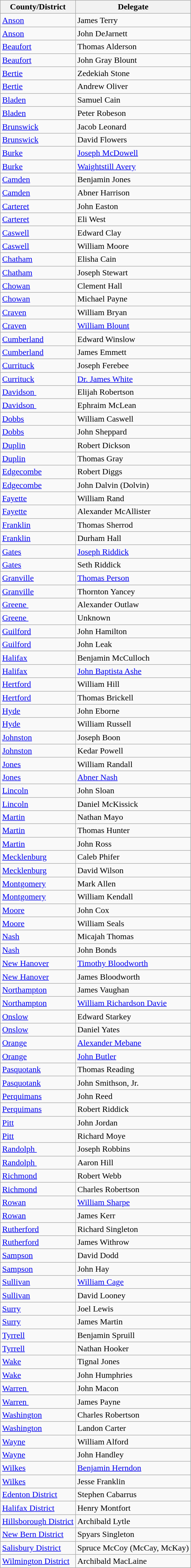<table class="wikitable sortable">
<tr>
<th>County/District</th>
<th>Delegate</th>
</tr>
<tr>
<td><a href='#'>Anson</a></td>
<td data-sort-Value="Terry, James">James Terry</td>
</tr>
<tr>
<td><a href='#'>Anson</a></td>
<td data-sort-Value="DeJarnett, John">John DeJarnett</td>
</tr>
<tr>
<td><a href='#'>Beaufort</a></td>
<td data-sort-Value="Alderson, Thomas">Thomas Alderson</td>
</tr>
<tr>
<td><a href='#'>Beaufort</a></td>
<td data-sort-Value="Blount, john Gray">John Gray Blount</td>
</tr>
<tr>
<td><a href='#'>Bertie</a></td>
<td data-sort-Value="Stone, Zedekiah">Zedekiah Stone</td>
</tr>
<tr>
<td><a href='#'>Bertie</a></td>
<td data-sort-Value="Oliver, Andrew">Andrew Oliver</td>
</tr>
<tr>
<td><a href='#'>Bladen</a></td>
<td data-sort-Value="Cain, Samuel">Samuel Cain</td>
</tr>
<tr>
<td><a href='#'>Bladen</a></td>
<td data-sort-Value="Robeson, Peter">Peter Robeson</td>
</tr>
<tr>
<td><a href='#'>Brunswick</a></td>
<td data-sort-Value="Leonard, Jacob">Jacob Leonard</td>
</tr>
<tr>
<td><a href='#'>Brunswick</a></td>
<td data-sort-Value="Flowers, David">David Flowers</td>
</tr>
<tr>
<td><a href='#'>Burke</a></td>
<td data-sort-Value="McDowell, Joseph"><a href='#'>Joseph McDowell</a></td>
</tr>
<tr>
<td><a href='#'>Burke</a></td>
<td data-sort-Value="Avery, Waightstill"><a href='#'>Waightstill Avery</a></td>
</tr>
<tr>
<td><a href='#'>Camden</a></td>
<td data-sort-Value="Jones, Benjamin">Benjamin Jones</td>
</tr>
<tr>
<td><a href='#'>Camden</a></td>
<td data-sort-Value="Harrison, Abner">Abner Harrison</td>
</tr>
<tr>
<td><a href='#'>Carteret</a></td>
<td data-sort-Value="Easton, John">John Easton</td>
</tr>
<tr>
<td><a href='#'>Carteret</a></td>
<td data-sort-Value="West, Eli">Eli West</td>
</tr>
<tr>
<td><a href='#'>Caswell</a></td>
<td data-sort-Value="Clay, Edward">Edward Clay</td>
</tr>
<tr>
<td><a href='#'>Caswell</a></td>
<td data-sort-Value="Moore, William">William Moore</td>
</tr>
<tr>
<td><a href='#'>Chatham</a></td>
<td data-sort-Value="Cain, Elisha">Elisha Cain</td>
</tr>
<tr>
<td><a href='#'>Chatham</a></td>
<td data-sort-Value="Stewart, Joseph">Joseph Stewart</td>
</tr>
<tr>
<td><a href='#'>Chowan</a></td>
<td data-sort-Value="Hall, Clement">Clement Hall</td>
</tr>
<tr>
<td><a href='#'>Chowan</a></td>
<td data-sort-Value="Payne, Michael">Michael Payne</td>
</tr>
<tr>
<td><a href='#'>Craven</a></td>
<td data-sort-Value="Bryan, William">William Bryan</td>
</tr>
<tr>
<td><a href='#'>Craven</a></td>
<td data-sort-Value="Blount, William"><a href='#'>William Blount</a></td>
</tr>
<tr>
<td><a href='#'>Cumberland</a></td>
<td data-sort-Value="Winslow, Edward">Edward Winslow</td>
</tr>
<tr>
<td><a href='#'>Cumberland</a></td>
<td data-sort-Value="Emmett, James">James Emmett</td>
</tr>
<tr>
<td><a href='#'>Currituck</a></td>
<td data-sort-Value="Ferebee, Joseph">Joseph Ferebee</td>
</tr>
<tr>
<td><a href='#'>Currituck</a></td>
<td data-sort-Value="White, James, Jr."><a href='#'>Dr. James White</a></td>
</tr>
<tr>
<td><a href='#'>Davidson </a></td>
<td data-sort-Value="Robertson, Elijah">Elijah Robertson</td>
</tr>
<tr>
<td><a href='#'>Davidson </a></td>
<td data-sort-Value="McLean, Ephraim">Ephraim McLean</td>
</tr>
<tr>
<td><a href='#'>Dobbs</a></td>
<td data-sort-Value="Caswell, William">William Caswell</td>
</tr>
<tr>
<td><a href='#'>Dobbs</a></td>
<td data-sort-Value="Sheppard, John">John Sheppard</td>
</tr>
<tr>
<td><a href='#'>Duplin</a></td>
<td data-sort-Value="Dickson, Robert">Robert Dickson</td>
</tr>
<tr>
<td><a href='#'>Duplin</a></td>
<td data-sort-Value="Gray, Thomas">Thomas Gray</td>
</tr>
<tr>
<td><a href='#'>Edgecombe</a></td>
<td data-sort-Value="Diggs, Robert">Robert Diggs</td>
</tr>
<tr>
<td><a href='#'>Edgecombe</a></td>
<td data-sort-Value="Dolvin), john Dalvin">John Dalvin (Dolvin)</td>
</tr>
<tr>
<td><a href='#'>Fayette</a></td>
<td data-sort-Value="Rand, William">William Rand</td>
</tr>
<tr>
<td><a href='#'>Fayette</a></td>
<td data-sort-Value="McAllister, Alexander">Alexander McAllister</td>
</tr>
<tr>
<td><a href='#'>Franklin</a></td>
<td data-sort-Value="Sherrod, Thomas">Thomas Sherrod</td>
</tr>
<tr>
<td><a href='#'>Franklin</a></td>
<td data-sort-Value="Hall, Durham">Durham Hall</td>
</tr>
<tr>
<td><a href='#'>Gates</a></td>
<td data-sort-Value="Riddick, Joseph"><a href='#'>Joseph Riddick</a></td>
</tr>
<tr>
<td><a href='#'>Gates</a></td>
<td data-sort-Value="Riddick, Seth">Seth Riddick</td>
</tr>
<tr>
<td><a href='#'>Granville</a></td>
<td data-sort-Value="Person, Thomas"><a href='#'>Thomas Person</a></td>
</tr>
<tr>
<td><a href='#'>Granville</a></td>
<td data-sort-Value="Yancey, Thornton">Thornton Yancey</td>
</tr>
<tr>
<td><a href='#'>Greene </a></td>
<td data-sort-Value="Outlaw, Alexander">Alexander Outlaw</td>
</tr>
<tr>
<td><a href='#'>Greene </a></td>
<td data-sort-Value="z Unknown">Unknown</td>
</tr>
<tr>
<td><a href='#'>Guilford</a></td>
<td data-sort-Value="Hamilton, John">John Hamilton</td>
</tr>
<tr>
<td><a href='#'>Guilford</a></td>
<td data-sort-Value="Leak, John">John Leak</td>
</tr>
<tr>
<td><a href='#'>Halifax</a></td>
<td data-sort-Value="McCulloch, Benjamin">Benjamin McCulloch</td>
</tr>
<tr>
<td><a href='#'>Halifax</a></td>
<td data-sort-Value="Ashe, john Baptista"><a href='#'>John Baptista Ashe</a></td>
</tr>
<tr>
<td><a href='#'>Hertford</a></td>
<td data-sort-Value="Hill, William">William Hill</td>
</tr>
<tr>
<td><a href='#'>Hertford</a></td>
<td data-sort-Value="Brickell, Thomas">Thomas Brickell</td>
</tr>
<tr>
<td><a href='#'>Hyde</a></td>
<td data-sort-Value="Eborne, John">John Eborne</td>
</tr>
<tr>
<td><a href='#'>Hyde</a></td>
<td data-sort-Value="Russell, William">William Russell</td>
</tr>
<tr>
<td><a href='#'>Johnston</a></td>
<td data-sort-Value="Boon, Joseph">Joseph Boon</td>
</tr>
<tr>
<td><a href='#'>Johnston</a></td>
<td data-sort-Value="Powell, Kedar">Kedar Powell</td>
</tr>
<tr>
<td><a href='#'>Jones</a></td>
<td data-sort-Value="Randall, William">William Randall</td>
</tr>
<tr>
<td><a href='#'>Jones</a></td>
<td data-sort-Value="Nash, Abner"><a href='#'>Abner Nash</a></td>
</tr>
<tr>
<td><a href='#'>Lincoln</a></td>
<td data-sort-Value="Sloan, John">John Sloan</td>
</tr>
<tr>
<td><a href='#'>Lincoln</a></td>
<td data-sort-Value="McKissick, Daniel">Daniel McKissick</td>
</tr>
<tr>
<td><a href='#'>Martin</a></td>
<td data-sort-Value="Mayo, Nathan">Nathan Mayo</td>
</tr>
<tr>
<td><a href='#'>Martin</a></td>
<td data-sort-Value="Hunter, Thomas">Thomas Hunter</td>
</tr>
<tr>
<td><a href='#'>Martin</a></td>
<td data-sort-Value="Ross, John">John Ross</td>
</tr>
<tr>
<td><a href='#'>Mecklenburg</a></td>
<td data-sort-Value="Phifer, Caleb">Caleb Phifer</td>
</tr>
<tr>
<td><a href='#'>Mecklenburg</a></td>
<td data-sort-Value="Wilson, David">David Wilson</td>
</tr>
<tr>
<td><a href='#'>Montgomery</a></td>
<td data-sort-Value="Allen, Mark">Mark Allen</td>
</tr>
<tr>
<td><a href='#'>Montgomery</a></td>
<td data-sort-Value="Kendall, William">William Kendall</td>
</tr>
<tr>
<td><a href='#'>Moore</a></td>
<td data-sort-Value="Cox, John">John Cox</td>
</tr>
<tr>
<td><a href='#'>Moore</a></td>
<td data-sort-Value="Seals, William">William Seals</td>
</tr>
<tr>
<td><a href='#'>Nash</a></td>
<td data-sort-Value="Thomas, Micajah">Micajah Thomas</td>
</tr>
<tr>
<td><a href='#'>Nash</a></td>
<td data-sort-Value="Bonds, John">John Bonds</td>
</tr>
<tr>
<td><a href='#'>New Hanover</a></td>
<td data-sort-Value="Bloodworth, Timothy"><a href='#'>Timothy Bloodworth</a></td>
</tr>
<tr>
<td><a href='#'>New Hanover</a></td>
<td data-sort-Value="Bloodworth, James">James Bloodworth</td>
</tr>
<tr>
<td><a href='#'>Northampton</a></td>
<td data-sort-Value="Vaughan, James">James Vaughan</td>
</tr>
<tr>
<td><a href='#'>Northampton</a></td>
<td data-sort-Value="Davie, William Richardson"><a href='#'>William Richardson Davie</a></td>
</tr>
<tr>
<td><a href='#'>Onslow</a></td>
<td data-sort-Value="Starkey, Edward">Edward Starkey</td>
</tr>
<tr>
<td><a href='#'>Onslow</a></td>
<td data-sort-Value="Yates, Daniel">Daniel Yates</td>
</tr>
<tr>
<td><a href='#'>Orange</a></td>
<td data-sort-Value="Mebane, Alexander"><a href='#'>Alexander Mebane</a></td>
</tr>
<tr>
<td><a href='#'>Orange</a></td>
<td data-sort-Value="Butler, John"><a href='#'>John Butler</a></td>
</tr>
<tr>
<td><a href='#'>Pasquotank</a></td>
<td data-sort-Value="Reading, Thomas">Thomas Reading</td>
</tr>
<tr>
<td><a href='#'>Pasquotank</a></td>
<td data-sort-Value="Smithson, John, Jr.">John Smithson, Jr.</td>
</tr>
<tr>
<td><a href='#'>Perquimans</a></td>
<td data-sort-Value="Reed, John">John Reed</td>
</tr>
<tr>
<td><a href='#'>Perquimans</a></td>
<td data-sort-Value="Riddick, Robert">Robert Riddick</td>
</tr>
<tr>
<td><a href='#'>Pitt</a></td>
<td data-sort-Value="Jordan, John">John Jordan</td>
</tr>
<tr>
<td><a href='#'>Pitt</a></td>
<td data-sort-Value="Moye, Richard">Richard Moye</td>
</tr>
<tr>
<td><a href='#'>Randolph </a></td>
<td data-sort-Value="Robbins, Joseph">Joseph Robbins</td>
</tr>
<tr>
<td><a href='#'>Randolph </a></td>
<td data-sort-Value="Hill, Aaron">Aaron Hill</td>
</tr>
<tr>
<td><a href='#'>Richmond</a></td>
<td data-sort-Value="Webb, Robert">Robert Webb</td>
</tr>
<tr>
<td><a href='#'>Richmond</a></td>
<td data-sort-Value="Robertson, Charles">Charles Robertson</td>
</tr>
<tr>
<td><a href='#'>Rowan</a></td>
<td data-sort-Value="Sharpe, William"><a href='#'>William Sharpe</a></td>
</tr>
<tr>
<td><a href='#'>Rowan</a></td>
<td data-sort-Value="Kerr, James">James Kerr</td>
</tr>
<tr>
<td><a href='#'>Rutherford</a></td>
<td data-sort-Value="Singleton, Richard">Richard Singleton</td>
</tr>
<tr>
<td><a href='#'>Rutherford</a></td>
<td data-sort-Value="Withrow, James">James Withrow</td>
</tr>
<tr>
<td><a href='#'>Sampson</a></td>
<td data-sort-Value="Dodd, David">David Dodd</td>
</tr>
<tr>
<td><a href='#'>Sampson</a></td>
<td data-sort-Value="Hay, John">John Hay</td>
</tr>
<tr>
<td><a href='#'>Sullivan</a></td>
<td data-sort-Value="Cage, William"><a href='#'>William Cage</a></td>
</tr>
<tr>
<td><a href='#'>Sullivan</a></td>
<td data-sort-Value="Looney, David">David Looney</td>
</tr>
<tr>
<td><a href='#'>Surry</a></td>
<td data-sort-Value="Lewis, Joel">Joel Lewis</td>
</tr>
<tr>
<td><a href='#'>Surry</a></td>
<td data-sort-Value="Martin, James">James Martin</td>
</tr>
<tr>
<td><a href='#'>Tyrrell</a></td>
<td data-sort-Value="Spruill, Benjamin">Benjamin Spruill</td>
</tr>
<tr>
<td><a href='#'>Tyrrell</a></td>
<td data-sort-Value="Hooker, Nathan">Nathan Hooker</td>
</tr>
<tr>
<td><a href='#'>Wake</a></td>
<td data-sort-Value="Jones, Tignal">Tignal Jones</td>
</tr>
<tr>
<td><a href='#'>Wake</a></td>
<td data-sort-Value="Humphries, John">John Humphries</td>
</tr>
<tr>
<td><a href='#'>Warren </a></td>
<td data-sort-Value="Macon, John">John Macon</td>
</tr>
<tr>
<td><a href='#'>Warren </a></td>
<td data-sort-Value="Payne, James">James Payne</td>
</tr>
<tr>
<td><a href='#'>Washington</a></td>
<td data-sort-Value="Robertson, Charles">Charles Robertson</td>
</tr>
<tr>
<td><a href='#'>Washington</a></td>
<td data-sort-Value="Carter, Landon">Landon Carter</td>
</tr>
<tr>
<td><a href='#'>Wayne</a></td>
<td data-sort-Value="Alford, William">William Alford</td>
</tr>
<tr>
<td><a href='#'>Wayne</a></td>
<td data-sort-Value="Handley, John">John Handley</td>
</tr>
<tr>
<td><a href='#'>Wilkes</a></td>
<td data-sort-Value="Herndon, Benjamin"><a href='#'>Benjamin Herndon</a></td>
</tr>
<tr>
<td><a href='#'>Wilkes</a></td>
<td data-sort-Value="Franklin, Jesse">Jesse Franklin</td>
</tr>
<tr>
<td><a href='#'>Edenton District</a></td>
<td data-sort-Value="Cabarrus, Stephen">Stephen Cabarrus</td>
</tr>
<tr>
<td><a href='#'>Halifax District</a></td>
<td data-sort-Value="Montfort, Henry">Henry Montfort</td>
</tr>
<tr>
<td><a href='#'>Hillsborough District</a></td>
<td data-sort-Value="Lytle, Archibald">Archibald Lytle</td>
</tr>
<tr>
<td><a href='#'>New Bern District</a></td>
<td data-sort-Value="Singleton, Spyars">Spyars Singleton</td>
</tr>
<tr>
<td><a href='#'>Salisbury District</a></td>
<td data-sort-Value="McCoy, Spruce">Spruce McCoy (McCay, McKay)</td>
</tr>
<tr>
<td><a href='#'>Wilmington District</a></td>
<td data-sort-Value="MacLaine, Archibald">Archibald MacLaine</td>
</tr>
</table>
